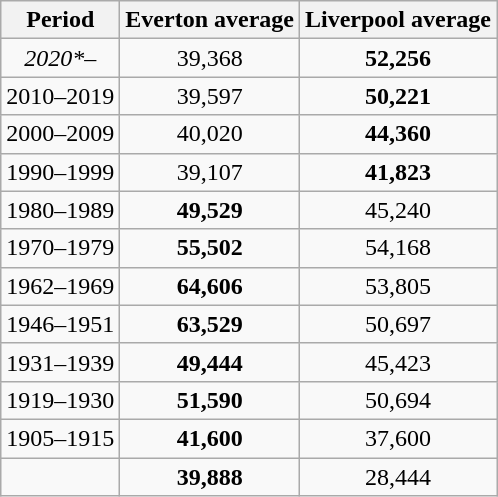<table class="wikitable" style="text-align: center">
<tr>
<th>Period</th>
<th>Everton average</th>
<th>Liverpool average</th>
</tr>
<tr>
<td><em>2020*–</em></td>
<td>39,368</td>
<td><strong> 52,256</strong></td>
</tr>
<tr>
<td>2010–2019</td>
<td>39,597</td>
<td><strong>50,221</strong></td>
</tr>
<tr>
<td>2000–2009</td>
<td>40,020</td>
<td><strong>44,360</strong></td>
</tr>
<tr>
<td>1990–1999</td>
<td>39,107</td>
<td><strong>41,823</strong></td>
</tr>
<tr>
<td>1980–1989</td>
<td><strong>49,529</strong></td>
<td>45,240</td>
</tr>
<tr>
<td>1970–1979</td>
<td><strong>55,502</strong></td>
<td>54,168</td>
</tr>
<tr>
<td>1962–1969</td>
<td><strong>64,606</strong></td>
<td>53,805</td>
</tr>
<tr>
<td>1946–1951</td>
<td><strong>63,529</strong></td>
<td>50,697</td>
</tr>
<tr>
<td>1931–1939</td>
<td><strong>49,444</strong></td>
<td>45,423</td>
</tr>
<tr>
<td>1919–1930</td>
<td><strong>51,590</strong></td>
<td>50,694</td>
</tr>
<tr>
<td>1905–1915</td>
<td><strong>41,600</strong></td>
<td>37,600</td>
</tr>
<tr>
<td></td>
<td><strong>39,888</strong></td>
<td>28,444</td>
</tr>
</table>
